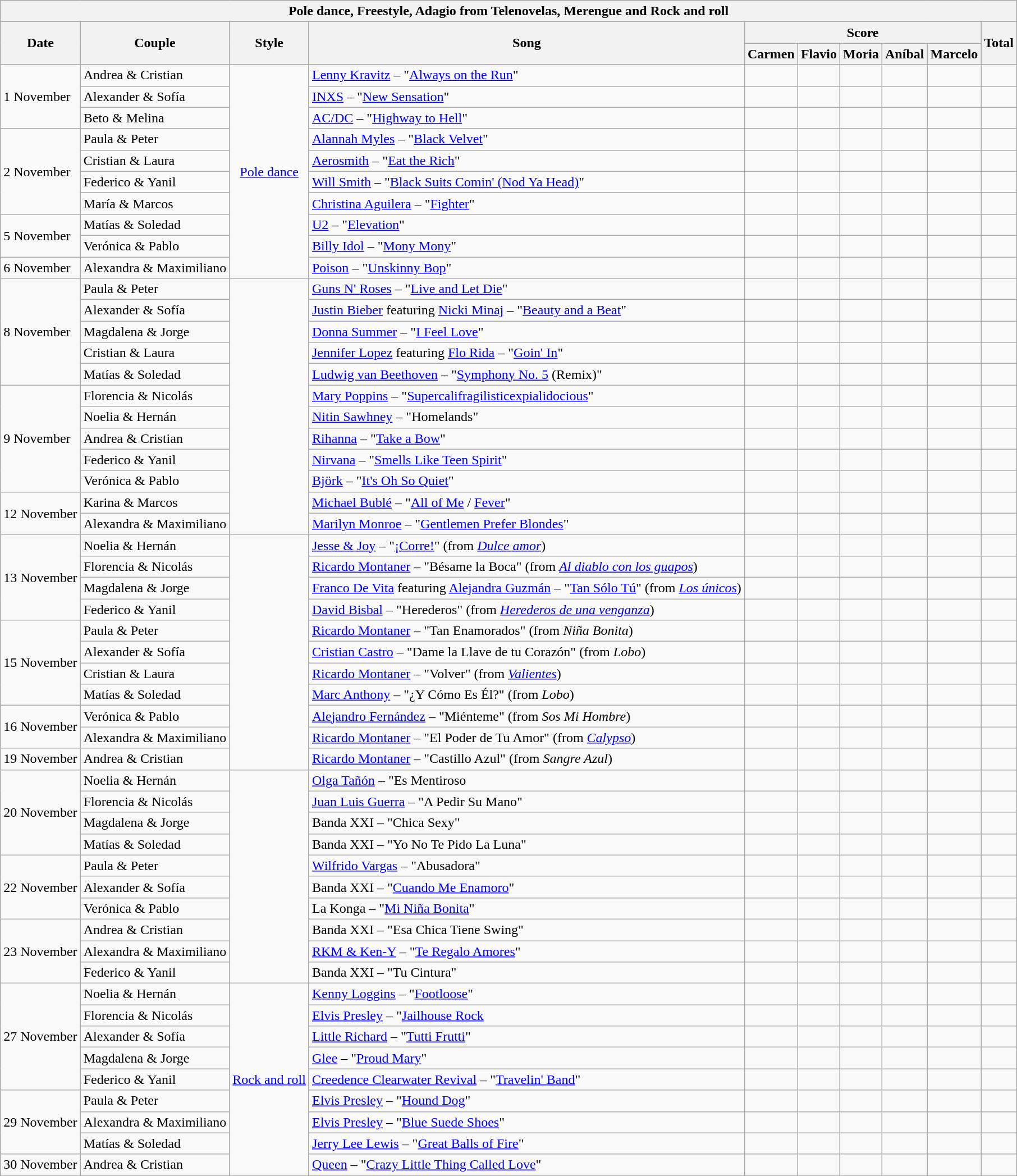<table class="wikitable collapsible collapsed">
<tr>
<th colspan="11" style="text-align:center;"><strong>Pole dance, Freestyle, Adagio from Telenovelas, Merengue and Rock and roll</strong></th>
</tr>
<tr>
<th rowspan="2">Date</th>
<th rowspan="2">Couple</th>
<th rowspan="2">Style</th>
<th rowspan="2">Song</th>
<th colspan="5">Score</th>
<th rowspan="2">Total</th>
</tr>
<tr>
<th>Carmen</th>
<th>Flavio</th>
<th>Moria</th>
<th>Aníbal</th>
<th>Marcelo</th>
</tr>
<tr>
<td rowspan="3">1 November</td>
<td>Andrea & Cristian</td>
<td rowspan="10" style="text-align:center;"><a href='#'>Pole dance</a></td>
<td><a href='#'>Lenny Kravitz</a> – "<a href='#'>Always on the Run</a>"</td>
<td></td>
<td></td>
<td></td>
<td></td>
<td></td>
<td></td>
</tr>
<tr>
<td>Alexander & Sofía</td>
<td><a href='#'>INXS</a> – "<a href='#'>New Sensation</a>"</td>
<td></td>
<td></td>
<td></td>
<td></td>
<td></td>
<td></td>
</tr>
<tr>
<td>Beto & Melina</td>
<td><a href='#'>AC/DC</a> – "<a href='#'>Highway to Hell</a>"</td>
<td></td>
<td></td>
<td></td>
<td></td>
<td></td>
<td></td>
</tr>
<tr>
<td rowspan="4">2 November</td>
<td>Paula & Peter</td>
<td><a href='#'>Alannah Myles</a> – "<a href='#'>Black Velvet</a>"</td>
<td></td>
<td></td>
<td></td>
<td></td>
<td></td>
<td></td>
</tr>
<tr>
<td>Cristian & Laura</td>
<td><a href='#'>Aerosmith</a> – "<a href='#'>Eat the Rich</a>"</td>
<td></td>
<td></td>
<td></td>
<td></td>
<td></td>
<td></td>
</tr>
<tr>
<td>Federico & Yanil</td>
<td><a href='#'>Will Smith</a> – "<a href='#'>Black Suits Comin' (Nod Ya Head)</a>"</td>
<td></td>
<td></td>
<td></td>
<td></td>
<td></td>
<td></td>
</tr>
<tr>
<td>María & Marcos</td>
<td><a href='#'>Christina Aguilera</a> – "<a href='#'>Fighter</a>"</td>
<td></td>
<td></td>
<td></td>
<td></td>
<td></td>
<td></td>
</tr>
<tr>
<td rowspan="2">5 November</td>
<td>Matías & Soledad</td>
<td><a href='#'>U2</a> – "<a href='#'>Elevation</a>"</td>
<td></td>
<td></td>
<td></td>
<td></td>
<td></td>
<td></td>
</tr>
<tr>
<td>Verónica & Pablo</td>
<td><a href='#'>Billy Idol</a> – "<a href='#'>Mony Mony</a>"</td>
<td></td>
<td></td>
<td></td>
<td></td>
<td></td>
<td></td>
</tr>
<tr>
<td>6 November</td>
<td>Alexandra & Maximiliano</td>
<td><a href='#'>Poison</a> – "<a href='#'>Unskinny Bop</a>"</td>
<td></td>
<td></td>
<td></td>
<td></td>
<td></td>
<td></td>
</tr>
<tr>
<td rowspan="5">8 November</td>
<td>Paula & Peter</td>
<td rowspan="12"></td>
<td><a href='#'>Guns N' Roses</a> – "<a href='#'>Live and Let Die</a>"</td>
<td></td>
<td></td>
<td></td>
<td></td>
<td></td>
<td></td>
</tr>
<tr>
<td>Alexander & Sofía</td>
<td><a href='#'>Justin Bieber</a> featuring <a href='#'>Nicki Minaj</a> – "<a href='#'>Beauty and a Beat</a>"</td>
<td></td>
<td></td>
<td></td>
<td></td>
<td></td>
<td></td>
</tr>
<tr>
<td>Magdalena & Jorge</td>
<td><a href='#'>Donna Summer</a> – "<a href='#'>I Feel Love</a>"</td>
<td></td>
<td></td>
<td></td>
<td></td>
<td></td>
<td></td>
</tr>
<tr>
<td>Cristian & Laura</td>
<td><a href='#'>Jennifer Lopez</a> featuring <a href='#'>Flo Rida</a> – "<a href='#'>Goin' In</a>"</td>
<td></td>
<td></td>
<td></td>
<td></td>
<td></td>
<td></td>
</tr>
<tr>
<td>Matías & Soledad</td>
<td><a href='#'>Ludwig van Beethoven</a> – "<a href='#'>Symphony No. 5</a> (Remix)"</td>
<td></td>
<td></td>
<td></td>
<td></td>
<td></td>
<td></td>
</tr>
<tr>
<td rowspan="5">9 November</td>
<td>Florencia & Nicolás</td>
<td><a href='#'>Mary Poppins</a> – "<a href='#'>Supercalifragilisticexpialidocious</a>"</td>
<td></td>
<td></td>
<td></td>
<td></td>
<td></td>
<td></td>
</tr>
<tr>
<td>Noelia & Hernán</td>
<td><a href='#'>Nitin Sawhney</a> – "Homelands"</td>
<td></td>
<td></td>
<td></td>
<td></td>
<td></td>
<td></td>
</tr>
<tr>
<td>Andrea & Cristian</td>
<td><a href='#'>Rihanna</a> – "<a href='#'>Take a Bow</a>"</td>
<td></td>
<td></td>
<td></td>
<td></td>
<td></td>
<td></td>
</tr>
<tr>
<td>Federico & Yanil</td>
<td><a href='#'>Nirvana</a> – "<a href='#'>Smells Like Teen Spirit</a>"</td>
<td></td>
<td></td>
<td></td>
<td></td>
<td></td>
<td></td>
</tr>
<tr>
<td>Verónica & Pablo</td>
<td><a href='#'>Björk</a> – "<a href='#'>It's Oh So Quiet</a>"</td>
<td></td>
<td></td>
<td></td>
<td></td>
<td></td>
<td></td>
</tr>
<tr>
<td rowspan="2">12 November</td>
<td>Karina & Marcos</td>
<td><a href='#'>Michael Bublé</a> – "<a href='#'>All of Me</a> / <a href='#'>Fever</a>"</td>
<td></td>
<td></td>
<td></td>
<td></td>
<td></td>
<td></td>
</tr>
<tr>
<td>Alexandra & Maximiliano</td>
<td><a href='#'>Marilyn Monroe</a> – "<a href='#'>Gentlemen Prefer Blondes</a>"</td>
<td></td>
<td></td>
<td></td>
<td></td>
<td></td>
<td></td>
</tr>
<tr>
<td rowspan="4">13 November</td>
<td>Noelia & Hernán</td>
<td rowspan="11"></td>
<td><a href='#'>Jesse & Joy</a> – "<a href='#'>¡Corre!</a>" (from <em><a href='#'>Dulce amor</a></em>)</td>
<td></td>
<td></td>
<td></td>
<td></td>
<td></td>
<td></td>
</tr>
<tr>
<td>Florencia & Nicolás</td>
<td><a href='#'>Ricardo Montaner</a> – "Bésame la Boca" (from <em><a href='#'>Al diablo con los guapos</a></em>)</td>
<td></td>
<td></td>
<td></td>
<td></td>
<td></td>
<td></td>
</tr>
<tr>
<td>Magdalena & Jorge</td>
<td><a href='#'>Franco De Vita</a> featuring <a href='#'>Alejandra Guzmán</a> – "<a href='#'>Tan Sólo Tú</a>" (from <em><a href='#'>Los únicos</a></em>)</td>
<td></td>
<td></td>
<td></td>
<td></td>
<td></td>
<td></td>
</tr>
<tr>
<td>Federico & Yanil</td>
<td><a href='#'>David Bisbal</a> – "Herederos" (from <em><a href='#'>Herederos de una venganza</a></em>)</td>
<td></td>
<td></td>
<td></td>
<td></td>
<td></td>
<td></td>
</tr>
<tr>
<td rowspan="4">15 November</td>
<td>Paula & Peter</td>
<td><a href='#'>Ricardo Montaner</a> – "Tan Enamorados" (from <em>Niña Bonita</em>)</td>
<td></td>
<td></td>
<td></td>
<td></td>
<td></td>
<td></td>
</tr>
<tr>
<td>Alexander & Sofía</td>
<td><a href='#'>Cristian Castro</a> – "Dame la Llave de tu Corazón" (from <em>Lobo</em>)</td>
<td></td>
<td></td>
<td></td>
<td></td>
<td></td>
<td></td>
</tr>
<tr>
<td>Cristian & Laura</td>
<td><a href='#'>Ricardo Montaner</a> – "Volver" (from <em><a href='#'>Valientes</a></em>)</td>
<td></td>
<td></td>
<td></td>
<td></td>
<td></td>
<td></td>
</tr>
<tr>
<td>Matías & Soledad</td>
<td><a href='#'>Marc Anthony</a> – "¿Y Cómo Es Él?" (from <em>Lobo</em>)</td>
<td></td>
<td></td>
<td></td>
<td></td>
<td></td>
<td></td>
</tr>
<tr>
<td rowspan="2">16 November</td>
<td>Verónica & Pablo</td>
<td><a href='#'>Alejandro Fernández</a> – "Miénteme" (from <em>Sos Mi Hombre</em>)</td>
<td></td>
<td></td>
<td></td>
<td></td>
<td></td>
<td></td>
</tr>
<tr>
<td>Alexandra & Maximiliano</td>
<td><a href='#'>Ricardo Montaner</a> – "El Poder de Tu Amor" (from <em><a href='#'>Calypso</a></em>)</td>
<td></td>
<td></td>
<td></td>
<td></td>
<td></td>
<td></td>
</tr>
<tr>
<td>19 November</td>
<td>Andrea & Cristian</td>
<td><a href='#'>Ricardo Montaner</a> – "Castillo Azul" (from <em>Sangre Azul</em>)</td>
<td></td>
<td></td>
<td></td>
<td></td>
<td></td>
<td></td>
</tr>
<tr>
<td rowspan="4">20 November</td>
<td>Noelia & Hernán</td>
<td rowspan="10"></td>
<td><a href='#'>Olga Tañón</a> – "Es Mentiroso</td>
<td></td>
<td></td>
<td></td>
<td></td>
<td></td>
<td></td>
</tr>
<tr>
<td>Florencia & Nicolás</td>
<td><a href='#'>Juan Luis Guerra</a> – "A Pedir Su Mano"</td>
<td></td>
<td></td>
<td></td>
<td></td>
<td></td>
<td></td>
</tr>
<tr>
<td>Magdalena & Jorge</td>
<td>Banda XXI – "Chica Sexy"</td>
<td></td>
<td></td>
<td></td>
<td></td>
<td></td>
<td></td>
</tr>
<tr>
<td>Matías & Soledad</td>
<td>Banda XXI – "Yo No Te Pido La Luna"</td>
<td></td>
<td></td>
<td></td>
<td></td>
<td></td>
<td></td>
</tr>
<tr>
<td rowspan="3">22 November</td>
<td>Paula & Peter</td>
<td><a href='#'>Wilfrido Vargas</a> – "Abusadora"</td>
<td></td>
<td></td>
<td></td>
<td></td>
<td></td>
<td></td>
</tr>
<tr>
<td>Alexander & Sofía</td>
<td>Banda XXI – "<a href='#'>Cuando Me Enamoro</a>"</td>
<td></td>
<td></td>
<td></td>
<td></td>
<td></td>
<td></td>
</tr>
<tr>
<td>Verónica & Pablo</td>
<td>La Konga – "<a href='#'>Mi Niña Bonita</a>"</td>
<td></td>
<td></td>
<td></td>
<td></td>
<td></td>
<td></td>
</tr>
<tr>
<td rowspan="3">23 November</td>
<td>Andrea & Cristian</td>
<td>Banda XXI – "Esa Chica Tiene Swing"</td>
<td></td>
<td></td>
<td></td>
<td></td>
<td></td>
<td></td>
</tr>
<tr>
<td>Alexandra & Maximiliano</td>
<td><a href='#'>RKM & Ken-Y</a> – "<a href='#'>Te Regalo Amores</a>"</td>
<td></td>
<td></td>
<td></td>
<td></td>
<td></td>
<td></td>
</tr>
<tr>
<td>Federico & Yanil</td>
<td>Banda XXI – "Tu Cintura"</td>
<td></td>
<td></td>
<td></td>
<td></td>
<td></td>
<td></td>
</tr>
<tr>
<td rowspan="5">27 November</td>
<td>Noelia & Hernán</td>
<td rowspan="9" style="text-align:center;"><a href='#'>Rock and roll</a></td>
<td><a href='#'>Kenny Loggins</a> – "<a href='#'>Footloose</a>"</td>
<td></td>
<td></td>
<td></td>
<td></td>
<td></td>
<td></td>
</tr>
<tr>
<td>Florencia & Nicolás</td>
<td><a href='#'>Elvis Presley</a> – "<a href='#'>Jailhouse Rock</a></td>
<td></td>
<td></td>
<td></td>
<td></td>
<td></td>
<td></td>
</tr>
<tr>
<td>Alexander & Sofía</td>
<td><a href='#'>Little Richard</a> – "<a href='#'>Tutti Frutti</a>"</td>
<td></td>
<td></td>
<td></td>
<td></td>
<td></td>
<td></td>
</tr>
<tr>
<td>Magdalena & Jorge</td>
<td><a href='#'>Glee</a> – "<a href='#'>Proud Mary</a>"</td>
<td></td>
<td></td>
<td></td>
<td></td>
<td></td>
<td></td>
</tr>
<tr>
<td>Federico & Yanil</td>
<td><a href='#'>Creedence Clearwater Revival</a> – "<a href='#'>Travelin' Band</a>"</td>
<td></td>
<td></td>
<td></td>
<td></td>
<td></td>
<td></td>
</tr>
<tr>
<td rowspan="3">29 November</td>
<td>Paula & Peter</td>
<td><a href='#'>Elvis Presley</a> – "<a href='#'>Hound Dog</a>"</td>
<td></td>
<td></td>
<td></td>
<td></td>
<td></td>
<td></td>
</tr>
<tr>
<td>Alexandra & Maximiliano</td>
<td><a href='#'>Elvis Presley</a> – "<a href='#'>Blue Suede Shoes</a>"</td>
<td></td>
<td></td>
<td></td>
<td></td>
<td></td>
<td></td>
</tr>
<tr>
<td>Matías & Soledad</td>
<td><a href='#'>Jerry Lee Lewis</a> – "<a href='#'>Great Balls of Fire</a>"</td>
<td></td>
<td></td>
<td></td>
<td></td>
<td></td>
<td></td>
</tr>
<tr>
<td>30 November</td>
<td>Andrea & Cristian</td>
<td><a href='#'>Queen</a> – "<a href='#'>Crazy Little Thing Called Love</a>"</td>
<td></td>
<td></td>
<td></td>
<td></td>
<td></td>
<td></td>
</tr>
</table>
